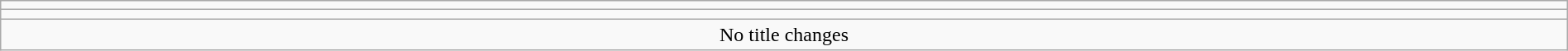<table class="wikitable" style="text-align:center; width:100%;">
<tr>
<td colspan=5></td>
</tr>
<tr>
<td colspan=5><strong></strong></td>
</tr>
<tr>
<td colspan="5">No title changes</td>
</tr>
</table>
